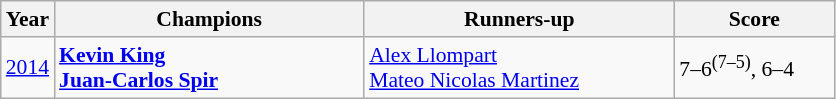<table class="wikitable" style="font-size:90%">
<tr>
<th>Year</th>
<th width="200">Champions</th>
<th width="200">Runners-up</th>
<th width="100">Score</th>
</tr>
<tr>
<td><a href='#'>2014</a></td>
<td> <strong><a href='#'>Kevin King</a></strong><br> <strong><a href='#'>Juan-Carlos Spir</a></strong></td>
<td> <a href='#'>Alex Llompart</a> <br>  <a href='#'>Mateo Nicolas Martinez</a></td>
<td>7–6<sup>(7–5)</sup>, 6–4</td>
</tr>
</table>
